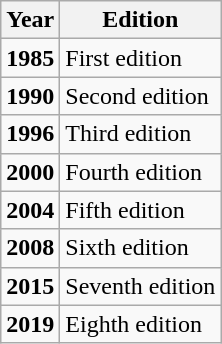<table class="wikitable">
<tr>
<th>Year</th>
<th>Edition</th>
</tr>
<tr>
<td><strong>1985</strong></td>
<td>First edition</td>
</tr>
<tr>
<td><strong>1990</strong></td>
<td>Second edition</td>
</tr>
<tr>
<td><strong>1996</strong></td>
<td>Third edition</td>
</tr>
<tr>
<td><strong>2000</strong></td>
<td>Fourth edition</td>
</tr>
<tr>
<td><strong>2004</strong></td>
<td>Fifth edition</td>
</tr>
<tr>
<td><strong>2008</strong></td>
<td>Sixth edition</td>
</tr>
<tr>
<td><strong>2015</strong></td>
<td>Seventh edition</td>
</tr>
<tr>
<td><strong>2019</strong></td>
<td>Eighth edition</td>
</tr>
</table>
